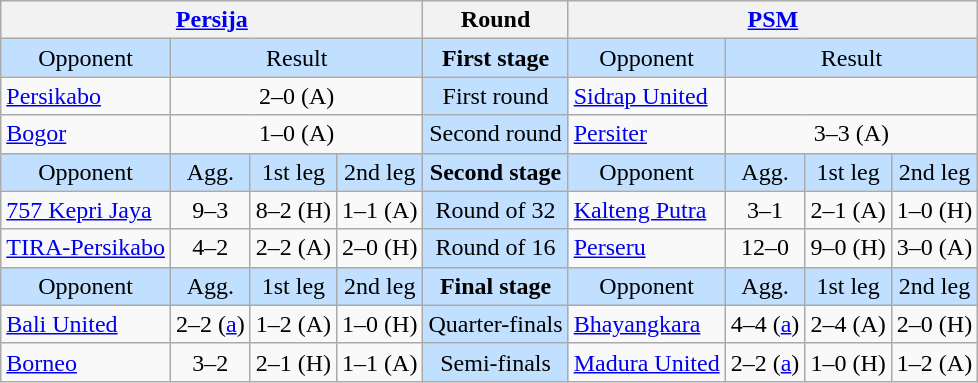<table class="wikitable" style="text-align:center">
<tr>
<th colspan="4"><a href='#'>Persija</a></th>
<th>Round</th>
<th colspan="4"><a href='#'>PSM</a></th>
</tr>
<tr style="background:#C1E0FF">
<td>Opponent</td>
<td colspan="3">Result</td>
<td><strong>First stage</strong></td>
<td>Opponent</td>
<td colspan="3">Result</td>
</tr>
<tr>
<td style="text-align:left"><a href='#'>Persikabo</a></td>
<td colspan="3">2–0 (A)</td>
<td style="background:#C1E0FF">First round</td>
<td style="text-align:left"><a href='#'>Sidrap United</a></td>
<td colspan="3"></td>
</tr>
<tr>
<td style="text-align:left"><a href='#'>Bogor</a></td>
<td colspan="3">1–0 (A)</td>
<td style="background:#C1E0FF">Second round</td>
<td style="text-align:left"><a href='#'>Persiter</a></td>
<td colspan="3">3–3  (A)</td>
</tr>
<tr style="background:#C1E0FF">
<td>Opponent</td>
<td>Agg.</td>
<td>1st leg</td>
<td>2nd leg</td>
<td><strong>Second stage</strong></td>
<td>Opponent</td>
<td>Agg.</td>
<td>1st leg</td>
<td>2nd leg</td>
</tr>
<tr>
<td style="text-align:left"><a href='#'>757 Kepri Jaya</a></td>
<td>9–3</td>
<td>8–2 (H)</td>
<td>1–1 (A)</td>
<td style="background:#C1E0FF">Round of 32</td>
<td style="text-align:left"><a href='#'>Kalteng Putra</a></td>
<td>3–1</td>
<td>2–1 (A)</td>
<td>1–0 (H)</td>
</tr>
<tr>
<td style="text-align:left"><a href='#'>TIRA-Persikabo</a></td>
<td>4–2</td>
<td>2–2 (A)</td>
<td>2–0 (H)</td>
<td style="background:#C1E0FF">Round of 16</td>
<td style="text-align:left"><a href='#'>Perseru</a></td>
<td>12–0</td>
<td>9–0 (H)</td>
<td>3–0 (A)</td>
</tr>
<tr style="background:#C1E0FF">
<td>Opponent</td>
<td>Agg.</td>
<td>1st leg</td>
<td>2nd leg</td>
<td><strong>Final stage</strong></td>
<td>Opponent</td>
<td>Agg.</td>
<td>1st leg</td>
<td>2nd leg</td>
</tr>
<tr>
<td style="text-align:left"><a href='#'>Bali United</a></td>
<td>2–2 (<a href='#'>a</a>)</td>
<td>1–2 (A)</td>
<td>1–0 (H)</td>
<td style="background:#C1E0FF">Quarter-finals</td>
<td style="text-align:left"><a href='#'>Bhayangkara</a></td>
<td>4–4 (<a href='#'>a</a>)</td>
<td>2–4 (A)</td>
<td>2–0 (H)</td>
</tr>
<tr>
<td style="text-align:left"><a href='#'>Borneo</a></td>
<td>3–2</td>
<td>2–1 (H)</td>
<td>1–1 (A)</td>
<td style="background:#C1E0FF">Semi-finals</td>
<td style="text-align:left"><a href='#'>Madura United</a></td>
<td>2–2 (<a href='#'>a</a>)</td>
<td>1–0 (H)</td>
<td>1–2 (A)</td>
</tr>
</table>
